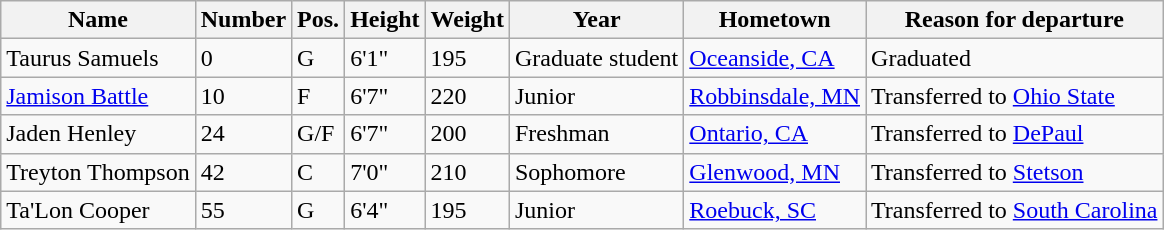<table class="wikitable sortable" border="1">
<tr>
<th>Name</th>
<th>Number</th>
<th>Pos.</th>
<th>Height</th>
<th>Weight</th>
<th>Year</th>
<th>Hometown</th>
<th class="unsortable">Reason for departure</th>
</tr>
<tr>
<td>Taurus Samuels</td>
<td>0</td>
<td>G</td>
<td>6'1"</td>
<td>195</td>
<td>Graduate student</td>
<td><a href='#'>Oceanside, CA</a></td>
<td>Graduated</td>
</tr>
<tr>
<td><a href='#'>Jamison Battle</a></td>
<td>10</td>
<td>F</td>
<td>6'7"</td>
<td>220</td>
<td>Junior</td>
<td><a href='#'>Robbinsdale, MN</a></td>
<td>Transferred to <a href='#'>Ohio State</a></td>
</tr>
<tr>
<td>Jaden Henley</td>
<td>24</td>
<td>G/F</td>
<td>6'7"</td>
<td>200</td>
<td>Freshman</td>
<td><a href='#'>Ontario, CA</a></td>
<td>Transferred to <a href='#'>DePaul</a></td>
</tr>
<tr>
<td>Treyton Thompson</td>
<td>42</td>
<td>C</td>
<td>7'0"</td>
<td>210</td>
<td>Sophomore</td>
<td><a href='#'>Glenwood, MN</a></td>
<td>Transferred to <a href='#'>Stetson</a></td>
</tr>
<tr>
<td>Ta'Lon Cooper</td>
<td>55</td>
<td>G</td>
<td>6'4"</td>
<td>195</td>
<td>Junior</td>
<td><a href='#'>Roebuck, SC</a></td>
<td>Transferred to <a href='#'>South Carolina</a></td>
</tr>
</table>
